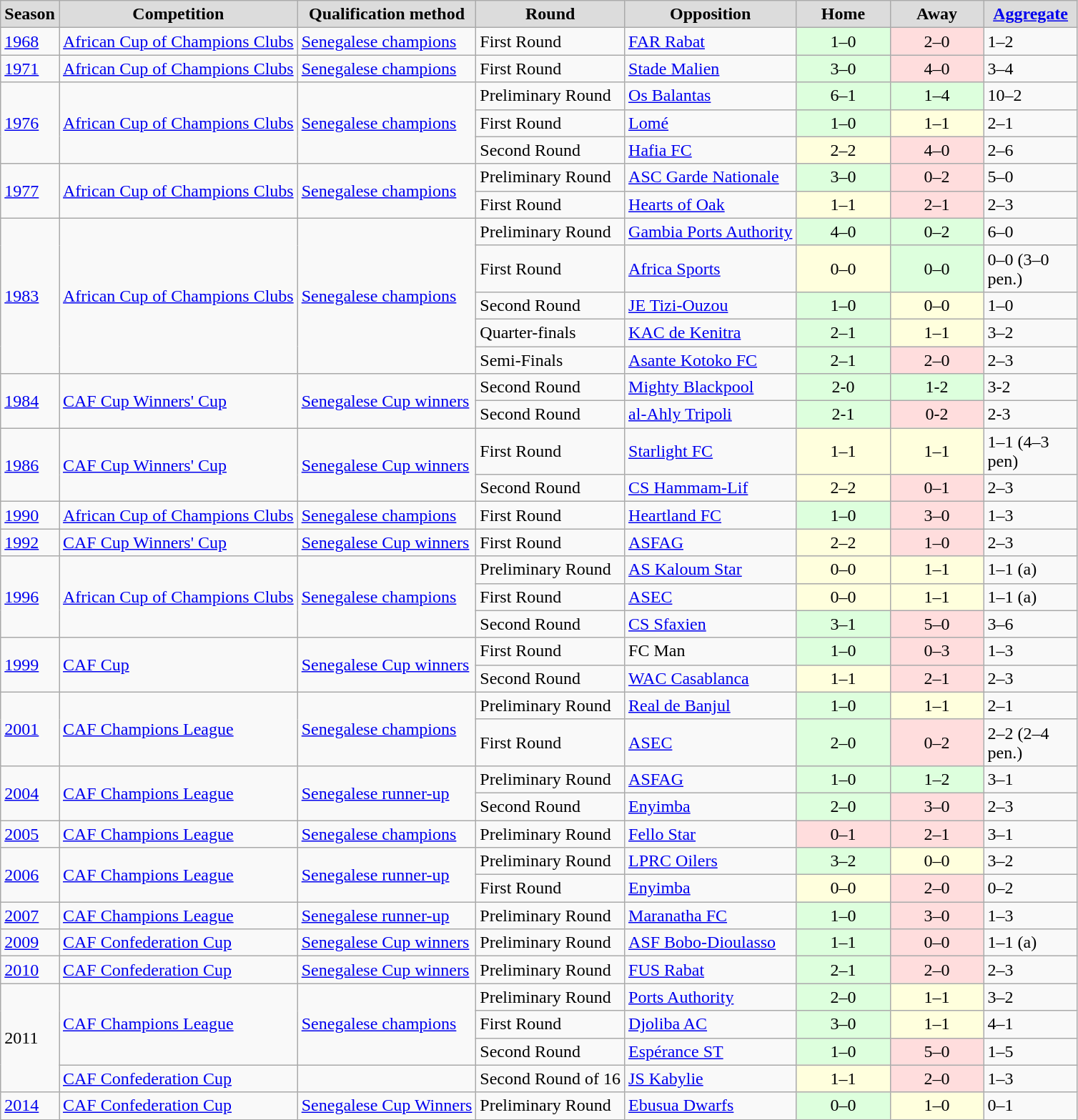<table class="sortable plainrowheaders wikitable">
<tr>
<th style="background:#DCDCDC">Season</th>
<th style="background:#DCDCDC">Competition</th>
<th style="background:#DCDCDC">Qualification method</th>
<th style="background:#DCDCDC">Round</th>
<th style="background:#DCDCDC">Opposition</th>
<th width="80" style="background:#DCDCDC">Home</th>
<th width="80" style="background:#DCDCDC">Away</th>
<th width="80" style="background:#DCDCDC"><a href='#'>Aggregate</a></th>
</tr>
<tr>
<td><a href='#'>1968</a></td>
<td><a href='#'>African Cup of Champions Clubs</a></td>
<td><a href='#'>Senegalese champions</a></td>
<td align=left>First Round</td>
<td align=left> <a href='#'>FAR Rabat</a></td>
<td style="background:#dfd; text-align:center">1–0</td>
<td style="background:#fdd; text-align:center">2–0</td>
<td>1–2</td>
</tr>
<tr>
<td><a href='#'>1971</a></td>
<td><a href='#'>African Cup of Champions Clubs</a></td>
<td><a href='#'>Senegalese champions</a></td>
<td align=left>First Round</td>
<td align=left> <a href='#'>Stade Malien</a></td>
<td style="background:#dfd; text-align:center">3–0</td>
<td style="background:#fdd; text-align:center">4–0</td>
<td>3–4</td>
</tr>
<tr>
<td rowspan=3><a href='#'>1976</a></td>
<td rowspan=3><a href='#'>African Cup of Champions Clubs</a></td>
<td rowspan=3><a href='#'>Senegalese champions</a></td>
<td align=left>Preliminary  Round</td>
<td align=left> <a href='#'>Os Balantas</a></td>
<td style="background:#dfd; text-align:center">6–1</td>
<td style="background:#dfd; text-align:center">1–4</td>
<td>10–2</td>
</tr>
<tr>
<td align=left>First Round</td>
<td align=left> <a href='#'>Lomé</a></td>
<td style="background:#dfd; text-align:center">1–0</td>
<td style="background:#ffd; text-align:center">1–1</td>
<td>2–1</td>
</tr>
<tr>
<td align=left>Second Round</td>
<td align=left> <a href='#'>Hafia FC</a></td>
<td style="background:#ffd; text-align:center">2–2</td>
<td style="background:#fdd; text-align:center">4–0</td>
<td>2–6</td>
</tr>
<tr>
<td rowspan=2><a href='#'>1977</a></td>
<td rowspan=2><a href='#'>African Cup of Champions Clubs</a></td>
<td rowspan=2><a href='#'>Senegalese champions</a></td>
<td align=left>Preliminary  Round</td>
<td align=left> <a href='#'>ASC Garde Nationale</a></td>
<td style="background:#dfd; text-align:center">3–0</td>
<td style="background:#fdd; text-align:center">0–2</td>
<td>5–0</td>
</tr>
<tr>
<td align=left>First Round</td>
<td align=left> <a href='#'>Hearts of Oak</a></td>
<td style="background:#ffd; text-align:center">1–1</td>
<td style="background:#fdd; text-align:center">2–1</td>
<td>2–3</td>
</tr>
<tr>
<td rowspan=5><a href='#'>1983</a></td>
<td rowspan=5><a href='#'>African Cup of Champions Clubs</a></td>
<td rowspan=5><a href='#'>Senegalese champions</a></td>
<td align=left>Preliminary  Round</td>
<td align=left> <a href='#'>Gambia Ports Authority</a></td>
<td style="background:#dfd; text-align:center">4–0</td>
<td style="background:#dfd; text-align:center">0–2</td>
<td>6–0</td>
</tr>
<tr>
<td align=left>First Round</td>
<td align=left> <a href='#'>Africa Sports</a></td>
<td style="background:#ffd; text-align:center">0–0</td>
<td style="background:#dfd; text-align:center">0–0</td>
<td>0–0 (3–0 pen.)</td>
</tr>
<tr>
<td align=left>Second Round</td>
<td align=left> <a href='#'>JE Tizi-Ouzou</a></td>
<td style="background:#dfd; text-align:center">1–0</td>
<td style="background:#ffd; text-align:center">0–0</td>
<td>1–0</td>
</tr>
<tr>
<td align=left>Quarter-finals</td>
<td align=left> <a href='#'>KAC de Kenitra</a></td>
<td style="background:#dfd; text-align:center">2–1</td>
<td style="background:#ffd; text-align:center">1–1</td>
<td>3–2</td>
</tr>
<tr>
<td align=left>Semi-Finals</td>
<td align=left> <a href='#'>Asante Kotoko FC</a></td>
<td style="background:#dfd; text-align:center">2–1</td>
<td style="background:#fdd; text-align:center">2–0</td>
<td>2–3</td>
</tr>
<tr>
<td rowspan=2><a href='#'>1984</a></td>
<td rowspan=2><a href='#'>CAF Cup Winners' Cup</a></td>
<td rowspan=2><a href='#'>Senegalese Cup winners</a></td>
<td align=left>Second Round</td>
<td align=left> <a href='#'>Mighty Blackpool</a></td>
<td style="background:#dfd; text-align:center">2-0</td>
<td style="background:#dfd; text-align:center">1-2</td>
<td>3-2</td>
</tr>
<tr>
<td align=left>Second Round</td>
<td align=left><a href='#'>al-Ahly Tripoli</a></td>
<td style="background:#dfd; text-align:center">2-1</td>
<td style="background:#fdd; text-align:center">0-2</td>
<td>2-3</td>
</tr>
<tr>
<td rowspan=2><a href='#'>1986</a></td>
<td rowspan=2><a href='#'>CAF Cup Winners' Cup</a></td>
<td rowspan=2><a href='#'>Senegalese Cup winners</a></td>
<td align=left>First Round</td>
<td align=left> <a href='#'>Starlight FC</a></td>
<td style="background:#ffd; text-align:center">1–1</td>
<td style="background:#ffd; text-align:center">1–1</td>
<td>1–1 (4–3 pen)</td>
</tr>
<tr>
<td align=left>Second Round</td>
<td align=left><a href='#'>CS Hammam-Lif</a></td>
<td style="background:#ffd; text-align:center">2–2</td>
<td style="background:#fdd; text-align:center">0–1</td>
<td>2–3</td>
</tr>
<tr>
<td><a href='#'>1990</a></td>
<td><a href='#'>African Cup of Champions Clubs</a></td>
<td><a href='#'>Senegalese champions</a></td>
<td align=left>First Round</td>
<td align=left> <a href='#'>Heartland FC</a></td>
<td style="background:#dfd; text-align:center">1–0</td>
<td style="background:#fdd; text-align:center">3–0</td>
<td>1–3</td>
</tr>
<tr>
<td><a href='#'>1992</a></td>
<td><a href='#'>CAF Cup Winners' Cup</a></td>
<td><a href='#'>Senegalese Cup winners</a></td>
<td align=left>First Round</td>
<td align=left> <a href='#'>ASFAG</a></td>
<td style="background:#ffd; text-align:center">2–2</td>
<td style="background:#fdd; text-align:center">1–0</td>
<td>2–3</td>
</tr>
<tr>
<td rowspan=3><a href='#'>1996</a></td>
<td rowspan=3><a href='#'>African Cup of Champions Clubs</a></td>
<td rowspan=3><a href='#'>Senegalese champions</a></td>
<td align=left>Preliminary  Round</td>
<td align=left> <a href='#'>AS Kaloum Star</a></td>
<td style="background:#ffd; text-align:center">0–0</td>
<td style="background:#ffd; text-align:center">1–1</td>
<td>1–1 (a)</td>
</tr>
<tr>
<td align=left>First Round</td>
<td align=left> <a href='#'>ASEC</a></td>
<td style="background:#ffd; text-align:center">0–0</td>
<td style="background:#ffd; text-align:center">1–1</td>
<td>1–1 (a)</td>
</tr>
<tr>
<td align=left>Second Round</td>
<td align=left> <a href='#'>CS Sfaxien</a></td>
<td style="background:#dfd; text-align:center">3–1</td>
<td style="background:#fdd; text-align:center">5–0</td>
<td>3–6</td>
</tr>
<tr>
<td rowspan=2><a href='#'>1999</a></td>
<td rowspan=2><a href='#'>CAF Cup</a></td>
<td rowspan=2><a href='#'>Senegalese Cup winners</a></td>
<td align=left>First Round</td>
<td align=left> FC Man</td>
<td style="background:#dfd; text-align:center">1–0</td>
<td style="background:#fdd; text-align:center">0–3</td>
<td>1–3</td>
</tr>
<tr>
<td align=left>Second Round</td>
<td align=left> <a href='#'>WAC Casablanca</a></td>
<td style="background:#ffd; text-align:center">1–1</td>
<td style="background:#fdd; text-align:center">2–1</td>
<td>2–3</td>
</tr>
<tr>
<td rowspan=2><a href='#'>2001</a></td>
<td rowspan=2><a href='#'>CAF Champions League</a></td>
<td rowspan=2><a href='#'>Senegalese champions</a></td>
<td align=left>Preliminary  Round</td>
<td align=left> <a href='#'>Real de Banjul</a></td>
<td style="background:#dfd; text-align:center">1–0</td>
<td style="background:#ffd; text-align:center">1–1</td>
<td>2–1</td>
</tr>
<tr>
<td align=left>First Round</td>
<td align=left> <a href='#'>ASEC</a></td>
<td style="background:#dfd; text-align:center">2–0</td>
<td style="background:#fdd; text-align:center">0–2</td>
<td>2–2 (2–4 pen.)</td>
</tr>
<tr>
<td rowspan=2><a href='#'>2004</a></td>
<td rowspan=2><a href='#'>CAF Champions League</a></td>
<td rowspan=2><a href='#'>Senegalese runner-up</a></td>
<td align=left>Preliminary  Round</td>
<td align=left> <a href='#'>ASFAG</a></td>
<td style="background:#dfd; text-align:center">1–0</td>
<td style="background:#dfd; text-align:center">1–2</td>
<td>3–1</td>
</tr>
<tr>
<td align=left>Second Round</td>
<td align=left> <a href='#'>Enyimba</a></td>
<td style="background:#dfd; text-align:center">2–0</td>
<td style="background:#fdd; text-align:center">3–0</td>
<td>2–3</td>
</tr>
<tr>
<td><a href='#'>2005</a></td>
<td><a href='#'>CAF Champions League</a></td>
<td><a href='#'>Senegalese champions</a></td>
<td align=left>Preliminary  Round</td>
<td align=left> <a href='#'>Fello Star</a></td>
<td style="background:#fdd; text-align:center">0–1</td>
<td style="background:#fdd; text-align:center">2–1</td>
<td>3–1</td>
</tr>
<tr>
<td rowspan=2><a href='#'>2006</a></td>
<td rowspan=2><a href='#'>CAF Champions League</a></td>
<td rowspan=2><a href='#'>Senegalese runner-up</a></td>
<td align=left>Preliminary  Round</td>
<td align=left> <a href='#'>LPRC Oilers</a></td>
<td style="background:#dfd; text-align:center">3–2</td>
<td style="background:#ffd; text-align:center">0–0</td>
<td>3–2</td>
</tr>
<tr>
<td align=left>First Round</td>
<td align=left> <a href='#'>Enyimba</a></td>
<td style="background:#ffd; text-align:center">0–0</td>
<td style="background:#fdd; text-align:center">2–0</td>
<td>0–2</td>
</tr>
<tr>
<td><a href='#'>2007</a></td>
<td><a href='#'>CAF Champions League</a></td>
<td><a href='#'>Senegalese runner-up</a></td>
<td align=left>Preliminary  Round</td>
<td align=left> <a href='#'>Maranatha FC</a></td>
<td style="background:#dfd; text-align:center">1–0</td>
<td style="background:#fdd; text-align:center">3–0</td>
<td>1–3</td>
</tr>
<tr>
<td><a href='#'>2009</a></td>
<td><a href='#'>CAF Confederation Cup</a></td>
<td><a href='#'>Senegalese Cup winners</a></td>
<td align=left>Preliminary  Round</td>
<td align=left> <a href='#'>ASF Bobo-Dioulasso</a></td>
<td style="background:#dfd; text-align:center">1–1</td>
<td style="background:#fdd; text-align:center">0–0</td>
<td>1–1 (a)</td>
</tr>
<tr>
<td><a href='#'>2010</a></td>
<td><a href='#'>CAF Confederation Cup</a></td>
<td><a href='#'>Senegalese Cup winners</a></td>
<td align=left>Preliminary  Round</td>
<td align=left> <a href='#'>FUS Rabat</a></td>
<td style="background:#dfd; text-align:center">2–1</td>
<td style="background:#fdd; text-align:center">2–0</td>
<td>2–3</td>
</tr>
<tr>
<td rowspan=4>2011</td>
<td rowspan=3><a href='#'>CAF Champions League</a></td>
<td rowspan=3><a href='#'>Senegalese champions</a></td>
<td align=left>Preliminary Round</td>
<td align=left> <a href='#'>Ports Authority</a></td>
<td style="background:#dfd; text-align:center">2–0</td>
<td style="background:#ffd; text-align:center">1–1</td>
<td>3–2</td>
</tr>
<tr>
<td align=left>First Round</td>
<td align=left> <a href='#'>Djoliba AC</a></td>
<td style="background:#dfd; text-align:center">3–0</td>
<td style="background:#ffd; text-align:center">1–1</td>
<td>4–1</td>
</tr>
<tr>
<td align=left>Second Round</td>
<td align=left> <a href='#'>Espérance ST</a></td>
<td style="background:#dfd; text-align:center">1–0</td>
<td style="background:#fdd; text-align:center">5–0</td>
<td>1–5</td>
</tr>
<tr>
<td><a href='#'>CAF Confederation Cup</a></td>
<td></td>
<td align=left>Second Round of 16</td>
<td align=left> <a href='#'>JS Kabylie</a></td>
<td style="background:#ffd; text-align:center">1–1</td>
<td style="background:#fdd; text-align:center">2–0</td>
<td>1–3</td>
</tr>
<tr>
<td rowspan=2><a href='#'>2014</a></td>
<td rowspan=2><a href='#'>CAF Confederation Cup</a></td>
<td rowspan=2><a href='#'>Senegalese Cup Winners</a></td>
<td align=left>Preliminary  Round</td>
<td align=left> <a href='#'>Ebusua Dwarfs</a></td>
<td style="background:#dfd; text-align:center">0–0</td>
<td style="background:#ffd; text-align:center">1–0</td>
<td>0–1</td>
</tr>
</table>
